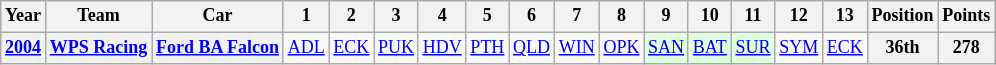<table class="wikitable" style="text-align:center; font-size:75%">
<tr>
<th>Year</th>
<th>Team</th>
<th>Car</th>
<th>1</th>
<th>2</th>
<th>3</th>
<th>4</th>
<th>5</th>
<th>6</th>
<th>7</th>
<th>8</th>
<th>9</th>
<th>10</th>
<th>11</th>
<th>12</th>
<th>13</th>
<th>Position</th>
<th>Points</th>
</tr>
<tr>
<th><a href='#'>2004</a></th>
<th nowrap><a href='#'>WPS Racing</a></th>
<th nowrap><a href='#'>Ford BA Falcon</a></th>
<td><a href='#'>ADL</a></td>
<td><a href='#'>ECK</a></td>
<td><a href='#'>PUK</a></td>
<td><a href='#'>HDV</a></td>
<td><a href='#'>PTH</a></td>
<td><a href='#'>QLD</a></td>
<td><a href='#'>WIN</a></td>
<td><a href='#'>OPK</a></td>
<td style="background:#dfffdf;"><a href='#'>SAN</a><br></td>
<td style="background:#dfffdf;"><a href='#'>BAT</a><br></td>
<td style="background:#dfffdf;"><a href='#'>SUR</a> <br></td>
<td><a href='#'>SYM</a></td>
<td><a href='#'>ECK</a></td>
<th>36th</th>
<th>278</th>
</tr>
</table>
